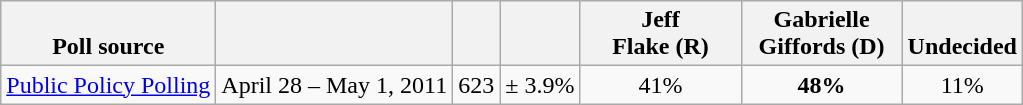<table class="wikitable" style="text-align:center">
<tr valign=bottom>
<th>Poll source</th>
<th></th>
<th></th>
<th></th>
<th style="width:100px;">Jeff<br>Flake (R)</th>
<th style="width:100px;">Gabrielle<br>Giffords (D)</th>
<th>Undecided</th>
</tr>
<tr>
<td align=left><a href='#'>Public Policy Polling</a></td>
<td>April 28 – May 1, 2011</td>
<td>623</td>
<td>± 3.9%</td>
<td>41%</td>
<td><strong>48%</strong></td>
<td>11%</td>
</tr>
</table>
